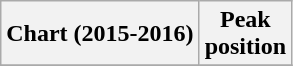<table class="wikitable plainrowheaders" style="text-align:center">
<tr>
<th scope="col">Chart (2015-2016)</th>
<th scope="col">Peak<br>position</th>
</tr>
<tr>
</tr>
</table>
